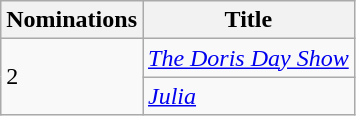<table class="wikitable">
<tr>
<th>Nominations</th>
<th>Title</th>
</tr>
<tr>
<td rowspan="2">2</td>
<td><em><a href='#'>The Doris Day Show</a></em></td>
</tr>
<tr>
<td><em><a href='#'>Julia</a></em></td>
</tr>
</table>
